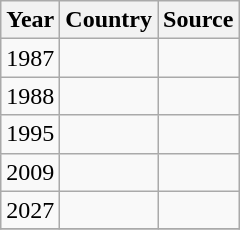<table class="wikitable">
<tr>
<th>Year</th>
<th>Country</th>
<th>Source</th>
</tr>
<tr>
<td>1987</td>
<td></td>
<td></td>
</tr>
<tr>
<td>1988</td>
<td></td>
<td></td>
</tr>
<tr>
<td>1995</td>
<td></td>
<td></td>
</tr>
<tr>
<td>2009</td>
<td></td>
<td></td>
</tr>
<tr>
<td>2027</td>
<td></td>
<td></td>
</tr>
<tr>
</tr>
</table>
